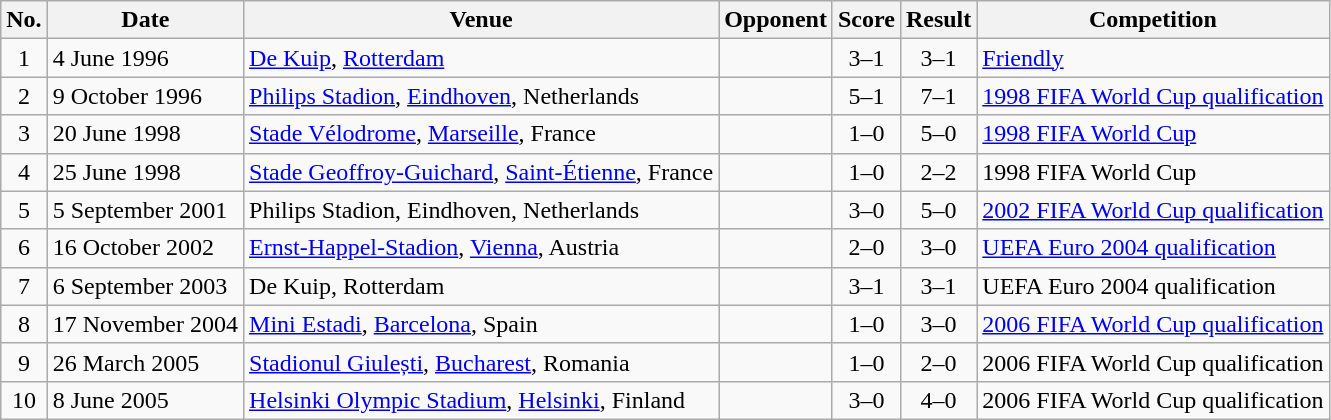<table class="wikitable sortable">
<tr>
<th scope="col">No.</th>
<th scope="col">Date</th>
<th scope="col">Venue</th>
<th scope="col">Opponent</th>
<th scope="col">Score</th>
<th scope="col">Result</th>
<th scope="col">Competition</th>
</tr>
<tr>
<td style="text-align:center">1</td>
<td>4 June 1996</td>
<td><a href='#'>De Kuip</a>, <a href='#'>Rotterdam</a></td>
<td></td>
<td style="text-align:center">3–1</td>
<td style="text-align:center">3–1</td>
<td><a href='#'>Friendly</a></td>
</tr>
<tr>
<td style="text-align:center">2</td>
<td>9 October 1996</td>
<td><a href='#'>Philips Stadion</a>, <a href='#'>Eindhoven</a>, Netherlands</td>
<td></td>
<td style="text-align:center">5–1</td>
<td style="text-align:center">7–1</td>
<td><a href='#'>1998 FIFA World Cup qualification</a></td>
</tr>
<tr>
<td style="text-align:center">3</td>
<td>20 June 1998</td>
<td><a href='#'>Stade Vélodrome</a>, <a href='#'>Marseille</a>, France</td>
<td></td>
<td style="text-align:center">1–0</td>
<td style="text-align:center">5–0</td>
<td><a href='#'>1998 FIFA World Cup</a></td>
</tr>
<tr>
<td style="text-align:center">4</td>
<td>25 June 1998</td>
<td><a href='#'>Stade Geoffroy-Guichard</a>, <a href='#'>Saint-Étienne</a>, France</td>
<td></td>
<td style="text-align:center">1–0</td>
<td style="text-align:center">2–2</td>
<td>1998 FIFA World Cup</td>
</tr>
<tr>
<td style="text-align:center">5</td>
<td>5 September 2001</td>
<td>Philips Stadion, Eindhoven, Netherlands</td>
<td></td>
<td style="text-align:center">3–0</td>
<td style="text-align:center">5–0</td>
<td><a href='#'>2002 FIFA World Cup qualification</a></td>
</tr>
<tr>
<td style="text-align:center">6</td>
<td>16 October 2002</td>
<td><a href='#'>Ernst-Happel-Stadion</a>, <a href='#'>Vienna</a>, Austria</td>
<td></td>
<td style="text-align:center">2–0</td>
<td style="text-align:center">3–0</td>
<td><a href='#'>UEFA Euro 2004 qualification</a></td>
</tr>
<tr>
<td style="text-align:center">7</td>
<td>6 September 2003</td>
<td>De Kuip, Rotterdam</td>
<td></td>
<td style="text-align:center">3–1</td>
<td style="text-align:center">3–1</td>
<td>UEFA Euro 2004 qualification</td>
</tr>
<tr>
<td style="text-align:center">8</td>
<td>17 November 2004</td>
<td><a href='#'>Mini Estadi</a>, <a href='#'>Barcelona</a>, Spain</td>
<td></td>
<td style="text-align:center">1–0</td>
<td style="text-align:center">3–0</td>
<td><a href='#'>2006 FIFA World Cup qualification</a></td>
</tr>
<tr>
<td style="text-align:center">9</td>
<td>26 March 2005</td>
<td><a href='#'>Stadionul Giulești</a>, <a href='#'>Bucharest</a>, Romania</td>
<td></td>
<td style="text-align:center">1–0</td>
<td style="text-align:center">2–0</td>
<td>2006 FIFA World Cup qualification</td>
</tr>
<tr>
<td style="text-align:center">10</td>
<td>8 June 2005</td>
<td><a href='#'>Helsinki Olympic Stadium</a>, <a href='#'>Helsinki</a>, Finland</td>
<td></td>
<td style="text-align:center">3–0</td>
<td style="text-align:center">4–0</td>
<td>2006 FIFA World Cup qualification</td>
</tr>
</table>
